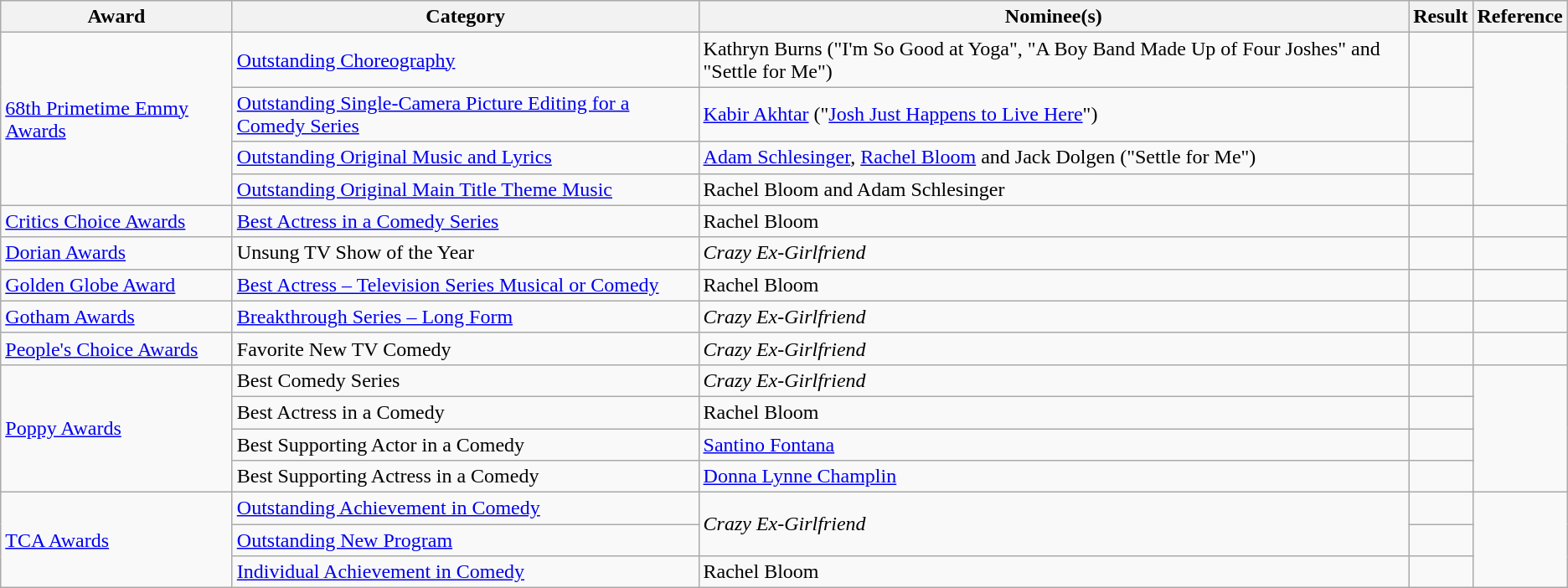<table class="wikitable">
<tr>
<th>Award</th>
<th>Category</th>
<th>Nominee(s)</th>
<th>Result</th>
<th>Reference</th>
</tr>
<tr>
<td rowspan="4"><a href='#'>68th Primetime Emmy Awards</a></td>
<td><a href='#'>Outstanding Choreography</a></td>
<td>Kathryn Burns ("I'm So Good at Yoga", "A Boy Band Made Up of Four Joshes" and "Settle for Me")</td>
<td></td>
<td rowspan="4" align="center"></td>
</tr>
<tr>
<td><a href='#'>Outstanding Single-Camera Picture Editing for a Comedy Series</a></td>
<td><a href='#'>Kabir Akhtar</a> ("<a href='#'>Josh Just Happens to Live Here</a>")</td>
<td></td>
</tr>
<tr>
<td><a href='#'>Outstanding Original Music and Lyrics</a></td>
<td><a href='#'>Adam Schlesinger</a>, <a href='#'>Rachel Bloom</a> and Jack Dolgen ("Settle for Me")</td>
<td></td>
</tr>
<tr>
<td><a href='#'>Outstanding Original Main Title Theme Music</a></td>
<td>Rachel Bloom and Adam Schlesinger</td>
<td></td>
</tr>
<tr>
<td><a href='#'>Critics Choice Awards</a></td>
<td><a href='#'>Best Actress in a Comedy Series</a></td>
<td>Rachel Bloom</td>
<td></td>
<td align="center"></td>
</tr>
<tr>
<td><a href='#'>Dorian Awards</a></td>
<td>Unsung TV Show of the Year</td>
<td><em>Crazy Ex-Girlfriend</em></td>
<td></td>
<td align="center"></td>
</tr>
<tr>
<td><a href='#'>Golden Globe Award</a></td>
<td><a href='#'>Best Actress – Television Series Musical or Comedy</a></td>
<td>Rachel Bloom</td>
<td><br></td>
<td align="center"></td>
</tr>
<tr>
<td><a href='#'>Gotham Awards</a></td>
<td><a href='#'>Breakthrough Series – Long Form</a></td>
<td><em>Crazy Ex-Girlfriend</em></td>
<td><br></td>
<td align="center"></td>
</tr>
<tr>
<td><a href='#'>People's Choice Awards</a></td>
<td>Favorite New TV Comedy</td>
<td><em>Crazy Ex-Girlfriend</em></td>
<td></td>
<td align="center"></td>
</tr>
<tr>
<td rowspan="4"><a href='#'>Poppy Awards</a></td>
<td>Best Comedy Series</td>
<td><em>Crazy Ex-Girlfriend</em></td>
<td></td>
<td rowspan="4" align="center"></td>
</tr>
<tr>
<td>Best Actress in a Comedy</td>
<td>Rachel Bloom</td>
<td></td>
</tr>
<tr>
<td>Best Supporting Actor in a Comedy</td>
<td><a href='#'>Santino Fontana</a></td>
<td></td>
</tr>
<tr>
<td>Best Supporting Actress in a Comedy</td>
<td><a href='#'>Donna Lynne Champlin</a></td>
<td></td>
</tr>
<tr>
<td rowspan="3"><a href='#'>TCA Awards</a></td>
<td><a href='#'>Outstanding Achievement in Comedy</a></td>
<td rowspan="2"><em>Crazy Ex-Girlfriend</em></td>
<td></td>
<td rowspan="3" align="center"></td>
</tr>
<tr>
<td><a href='#'>Outstanding New Program</a></td>
<td></td>
</tr>
<tr>
<td><a href='#'>Individual Achievement in Comedy</a></td>
<td>Rachel Bloom</td>
<td></td>
</tr>
</table>
